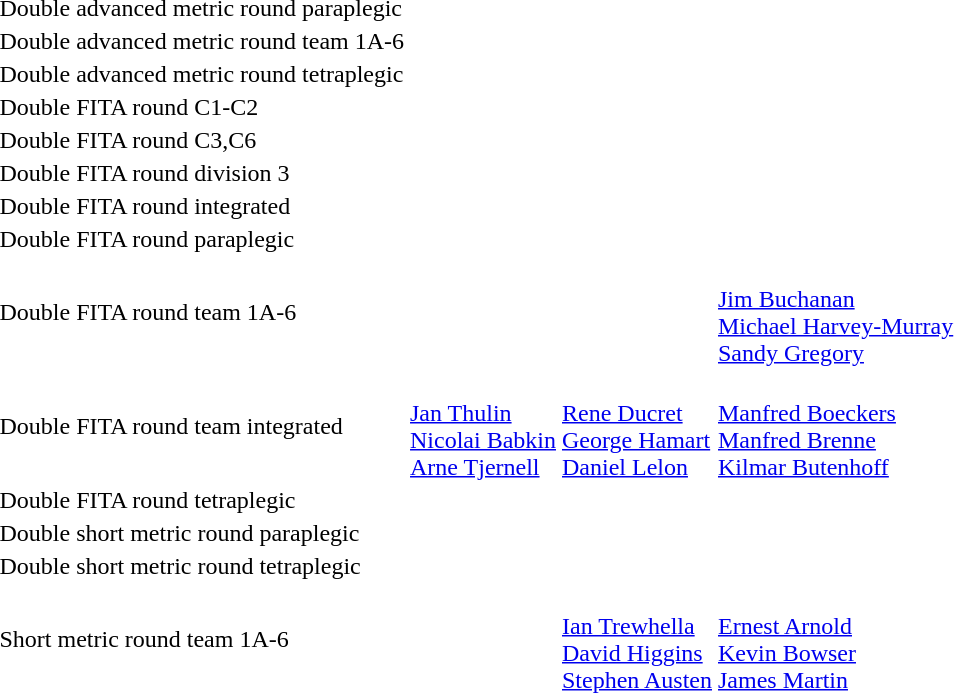<table>
<tr>
<td>Double advanced metric round paraplegic<br></td>
<td></td>
<td></td>
<td></td>
</tr>
<tr>
<td>Double advanced metric round team 1A-6<br></td>
<td></td>
<td></td>
<td></td>
</tr>
<tr>
<td>Double advanced metric round tetraplegic<br></td>
<td></td>
<td></td>
<td></td>
</tr>
<tr>
<td>Double FITA round C1-C2<br></td>
<td></td>
<td></td>
<td></td>
</tr>
<tr>
<td>Double FITA round C3,C6<br></td>
<td></td>
<td></td>
<td></td>
</tr>
<tr>
<td>Double FITA round division 3<br></td>
<td></td>
<td></td>
<td></td>
</tr>
<tr>
<td>Double FITA round integrated<br></td>
<td></td>
<td></td>
<td></td>
</tr>
<tr>
<td>Double FITA round paraplegic<br></td>
<td></td>
<td></td>
<td></td>
</tr>
<tr>
<td>Double FITA round team 1A-6<br></td>
<td></td>
<td></td>
<td> <br> <a href='#'>Jim Buchanan</a> <br> <a href='#'>Michael Harvey-Murray</a> <br> <a href='#'>Sandy Gregory</a></td>
</tr>
<tr>
<td>Double FITA round team integrated<br></td>
<td valign=top> <br> <a href='#'>Jan Thulin</a> <br> <a href='#'>Nicolai Babkin</a> <br> <a href='#'>Arne Tjernell</a></td>
<td valign=top> <br> <a href='#'>Rene Ducret</a> <br> <a href='#'>George Hamart</a> <br> <a href='#'>Daniel Lelon</a></td>
<td valign=top> <br> <a href='#'>Manfred Boeckers</a> <br> <a href='#'>Manfred Brenne</a> <br> <a href='#'>Kilmar Butenhoff</a></td>
</tr>
<tr>
<td>Double FITA round tetraplegic<br></td>
<td></td>
<td></td>
<td></td>
</tr>
<tr>
<td>Double short metric round paraplegic<br></td>
<td></td>
<td></td>
<td></td>
</tr>
<tr>
<td>Double short metric round tetraplegic<br></td>
<td></td>
<td></td>
<td></td>
</tr>
<tr>
<td>Short metric round team 1A-6<br></td>
<td></td>
<td> <br> <a href='#'>Ian Trewhella</a> <br> <a href='#'>David Higgins</a> <br> <a href='#'>Stephen Austen</a></td>
<td> <br> <a href='#'>Ernest Arnold</a> <br> <a href='#'>Kevin Bowser</a> <br> <a href='#'>James Martin</a></td>
</tr>
</table>
